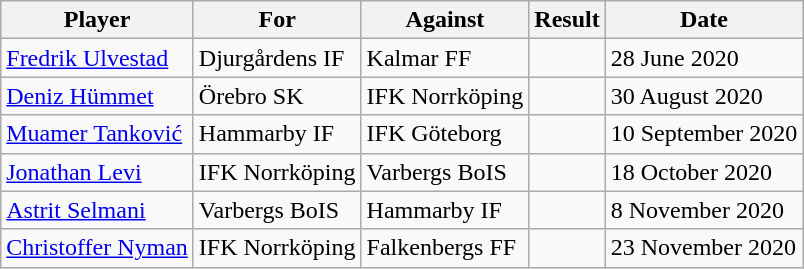<table class="wikitable">
<tr>
<th>Player</th>
<th>For</th>
<th>Against</th>
<th style="text-align:center">Result</th>
<th>Date</th>
</tr>
<tr>
<td> <a href='#'>Fredrik Ulvestad</a></td>
<td>Djurgårdens IF</td>
<td>Kalmar FF</td>
<td align=center></td>
<td>28 June 2020</td>
</tr>
<tr>
<td> <a href='#'>Deniz Hümmet</a></td>
<td>Örebro SK</td>
<td>IFK Norrköping</td>
<td align=center></td>
<td>30 August 2020</td>
</tr>
<tr>
<td> <a href='#'>Muamer Tanković</a></td>
<td>Hammarby IF</td>
<td>IFK Göteborg</td>
<td align=center></td>
<td>10 September 2020</td>
</tr>
<tr>
<td> <a href='#'>Jonathan Levi</a></td>
<td>IFK Norrköping</td>
<td>Varbergs BoIS</td>
<td align=center></td>
<td>18 October 2020</td>
</tr>
<tr>
<td> <a href='#'>Astrit Selmani</a></td>
<td>Varbergs BoIS</td>
<td>Hammarby IF</td>
<td align=center></td>
<td>8 November 2020</td>
</tr>
<tr>
<td> <a href='#'>Christoffer Nyman</a></td>
<td>IFK Norrköping</td>
<td>Falkenbergs FF</td>
<td align=center></td>
<td>23 November 2020</td>
</tr>
</table>
